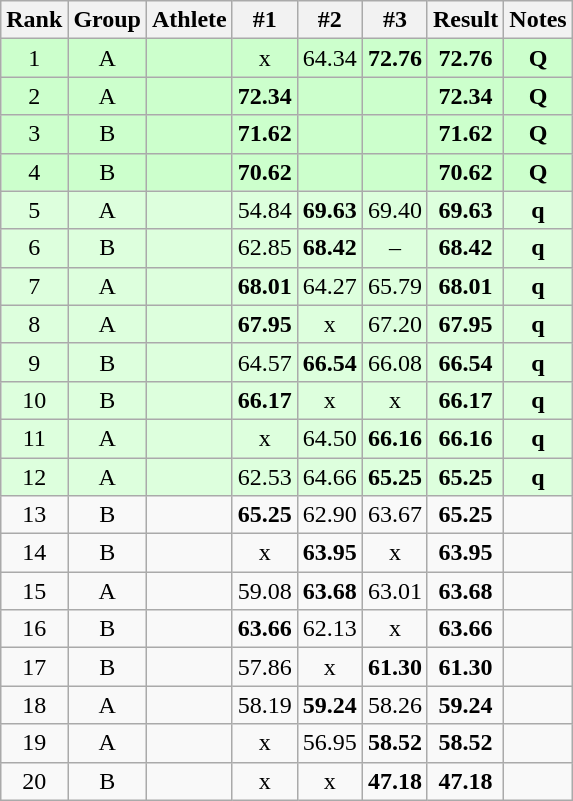<table class="wikitable sortable" style="text-align:center">
<tr>
<th>Rank</th>
<th>Group</th>
<th>Athlete</th>
<th>#1</th>
<th>#2</th>
<th>#3</th>
<th>Result</th>
<th>Notes</th>
</tr>
<tr bgcolor=ccffcc>
<td>1</td>
<td>A</td>
<td align="left"></td>
<td>x</td>
<td>64.34</td>
<td><strong>72.76</strong></td>
<td><strong>72.76</strong></td>
<td><strong>Q</strong></td>
</tr>
<tr bgcolor=ccffcc>
<td>2</td>
<td>A</td>
<td align="left"></td>
<td><strong>72.34</strong></td>
<td></td>
<td></td>
<td><strong>72.34</strong></td>
<td><strong>Q</strong></td>
</tr>
<tr bgcolor=ccffcc>
<td>3</td>
<td>B</td>
<td align="left"></td>
<td><strong>71.62</strong></td>
<td></td>
<td></td>
<td><strong>71.62</strong></td>
<td><strong>Q</strong></td>
</tr>
<tr bgcolor=ccffcc>
<td>4</td>
<td>B</td>
<td align="left"></td>
<td><strong>70.62</strong></td>
<td></td>
<td></td>
<td><strong>70.62</strong></td>
<td><strong>Q</strong></td>
</tr>
<tr bgcolor=ddffdd>
<td>5</td>
<td>A</td>
<td align="left"></td>
<td>54.84</td>
<td><strong>69.63</strong></td>
<td>69.40</td>
<td><strong>69.63</strong></td>
<td><strong>q</strong></td>
</tr>
<tr bgcolor=ddffdd>
<td>6</td>
<td>B</td>
<td align="left"></td>
<td>62.85</td>
<td><strong>68.42</strong></td>
<td>–</td>
<td><strong>68.42</strong></td>
<td><strong>q</strong></td>
</tr>
<tr bgcolor=ddffdd>
<td>7</td>
<td>A</td>
<td align="left"></td>
<td><strong>68.01</strong></td>
<td>64.27</td>
<td>65.79</td>
<td><strong>68.01</strong></td>
<td><strong>q</strong></td>
</tr>
<tr bgcolor=ddffdd>
<td>8</td>
<td>A</td>
<td align="left"></td>
<td><strong>67.95</strong></td>
<td>x</td>
<td>67.20</td>
<td><strong>67.95</strong></td>
<td><strong>q</strong></td>
</tr>
<tr bgcolor=ddffdd>
<td>9</td>
<td>B</td>
<td align="left"></td>
<td>64.57</td>
<td><strong>66.54</strong></td>
<td>66.08</td>
<td><strong>66.54</strong></td>
<td><strong>q</strong></td>
</tr>
<tr bgcolor=ddffdd>
<td>10</td>
<td>B</td>
<td align="left"></td>
<td><strong>66.17</strong></td>
<td>x</td>
<td>x</td>
<td><strong>66.17</strong></td>
<td><strong>q</strong></td>
</tr>
<tr bgcolor=ddffdd>
<td>11</td>
<td>A</td>
<td align="left"></td>
<td>x</td>
<td>64.50</td>
<td><strong>66.16</strong></td>
<td><strong>66.16</strong></td>
<td><strong>q</strong></td>
</tr>
<tr bgcolor=ddffdd>
<td>12</td>
<td>A</td>
<td align="left"></td>
<td>62.53</td>
<td>64.66</td>
<td><strong>65.25</strong></td>
<td><strong>65.25</strong></td>
<td><strong>q</strong></td>
</tr>
<tr>
<td>13</td>
<td>B</td>
<td align="left"></td>
<td><strong>65.25</strong></td>
<td>62.90</td>
<td>63.67</td>
<td><strong>65.25</strong></td>
<td></td>
</tr>
<tr>
<td>14</td>
<td>B</td>
<td align="left"></td>
<td>x</td>
<td><strong>63.95</strong></td>
<td>x</td>
<td><strong>63.95</strong></td>
<td></td>
</tr>
<tr>
<td>15</td>
<td>A</td>
<td align="left"></td>
<td>59.08</td>
<td><strong>63.68</strong></td>
<td>63.01</td>
<td><strong>63.68</strong></td>
<td></td>
</tr>
<tr>
<td>16</td>
<td>B</td>
<td align="left"></td>
<td><strong>63.66</strong></td>
<td>62.13</td>
<td>x</td>
<td><strong>63.66</strong></td>
<td></td>
</tr>
<tr>
<td>17</td>
<td>B</td>
<td align="left"></td>
<td>57.86</td>
<td>x</td>
<td><strong>61.30</strong></td>
<td><strong>61.30</strong></td>
<td></td>
</tr>
<tr>
<td>18</td>
<td>A</td>
<td align="left"></td>
<td>58.19</td>
<td><strong>59.24</strong></td>
<td>58.26</td>
<td><strong>59.24</strong></td>
<td></td>
</tr>
<tr>
<td>19</td>
<td>A</td>
<td align="left"></td>
<td>x</td>
<td>56.95</td>
<td><strong>58.52</strong></td>
<td><strong>58.52</strong></td>
<td></td>
</tr>
<tr>
<td>20</td>
<td>B</td>
<td align="left"></td>
<td>x</td>
<td>x</td>
<td><strong>47.18</strong></td>
<td><strong>47.18</strong></td>
<td></td>
</tr>
</table>
